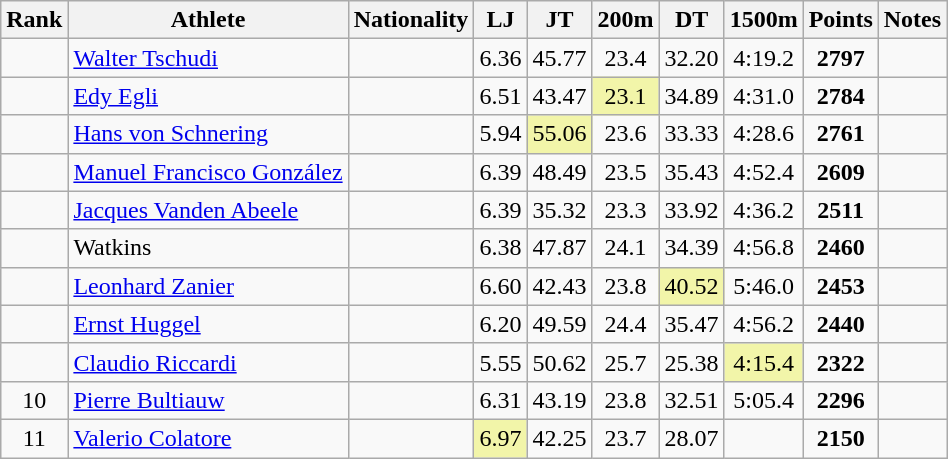<table class="wikitable sortable" style=" text-align:center;">
<tr>
<th>Rank</th>
<th>Athlete</th>
<th>Nationality</th>
<th>LJ</th>
<th>JT</th>
<th>200m</th>
<th>DT</th>
<th>1500m</th>
<th>Points</th>
<th>Notes</th>
</tr>
<tr>
<td></td>
<td align=left><a href='#'>Walter Tschudi</a></td>
<td align=left></td>
<td>6.36</td>
<td>45.77</td>
<td>23.4</td>
<td>32.20</td>
<td>4:19.2</td>
<td><strong>2797</strong></td>
<td></td>
</tr>
<tr>
<td></td>
<td align=left><a href='#'>Edy Egli</a></td>
<td align=left></td>
<td>6.51</td>
<td>43.47</td>
<td bgcolor=#F2F5A9>23.1</td>
<td>34.89</td>
<td>4:31.0</td>
<td><strong>2784</strong></td>
<td></td>
</tr>
<tr>
<td></td>
<td align=left><a href='#'>Hans von Schnering</a></td>
<td align=left></td>
<td>5.94</td>
<td bgcolor=#F2F5A9>55.06</td>
<td>23.6</td>
<td>33.33</td>
<td>4:28.6</td>
<td><strong>2761</strong></td>
<td></td>
</tr>
<tr>
<td></td>
<td align=left><a href='#'>Manuel Francisco González</a></td>
<td align=left></td>
<td>6.39</td>
<td>48.49</td>
<td>23.5</td>
<td>35.43</td>
<td>4:52.4</td>
<td><strong>2609</strong></td>
<td></td>
</tr>
<tr>
<td></td>
<td align=left><a href='#'>Jacques Vanden Abeele</a></td>
<td align=left></td>
<td>6.39</td>
<td>35.32</td>
<td>23.3</td>
<td>33.92</td>
<td>4:36.2</td>
<td><strong>2511</strong></td>
<td></td>
</tr>
<tr>
<td></td>
<td align=left>Watkins</td>
<td align=left></td>
<td>6.38</td>
<td>47.87</td>
<td>24.1</td>
<td>34.39</td>
<td>4:56.8</td>
<td><strong>2460</strong></td>
<td></td>
</tr>
<tr>
<td></td>
<td align=left><a href='#'>Leonhard Zanier</a></td>
<td align=left></td>
<td>6.60</td>
<td>42.43</td>
<td>23.8</td>
<td bgcolor=#F2F5A9>40.52</td>
<td>5:46.0</td>
<td><strong>2453</strong></td>
<td></td>
</tr>
<tr>
<td></td>
<td align=left><a href='#'>Ernst Huggel</a></td>
<td align=left></td>
<td>6.20</td>
<td>49.59</td>
<td>24.4</td>
<td>35.47</td>
<td>4:56.2</td>
<td><strong>2440</strong></td>
<td></td>
</tr>
<tr>
<td></td>
<td align=left><a href='#'>Claudio Riccardi</a></td>
<td align=left></td>
<td>5.55</td>
<td>50.62</td>
<td>25.7</td>
<td>25.38</td>
<td bgcolor=#F2F5A9>4:15.4</td>
<td><strong>2322</strong></td>
<td></td>
</tr>
<tr>
<td>10</td>
<td align=left><a href='#'>Pierre Bultiauw</a></td>
<td align=left></td>
<td>6.31</td>
<td>43.19</td>
<td>23.8</td>
<td>32.51</td>
<td>5:05.4</td>
<td><strong>2296</strong></td>
<td></td>
</tr>
<tr>
<td>11</td>
<td align=left><a href='#'>Valerio Colatore</a></td>
<td align=left></td>
<td bgcolor=#F2F5A9>6.97</td>
<td>42.25</td>
<td>23.7</td>
<td>28.07</td>
<td></td>
<td><strong>2150</strong></td>
<td></td>
</tr>
</table>
